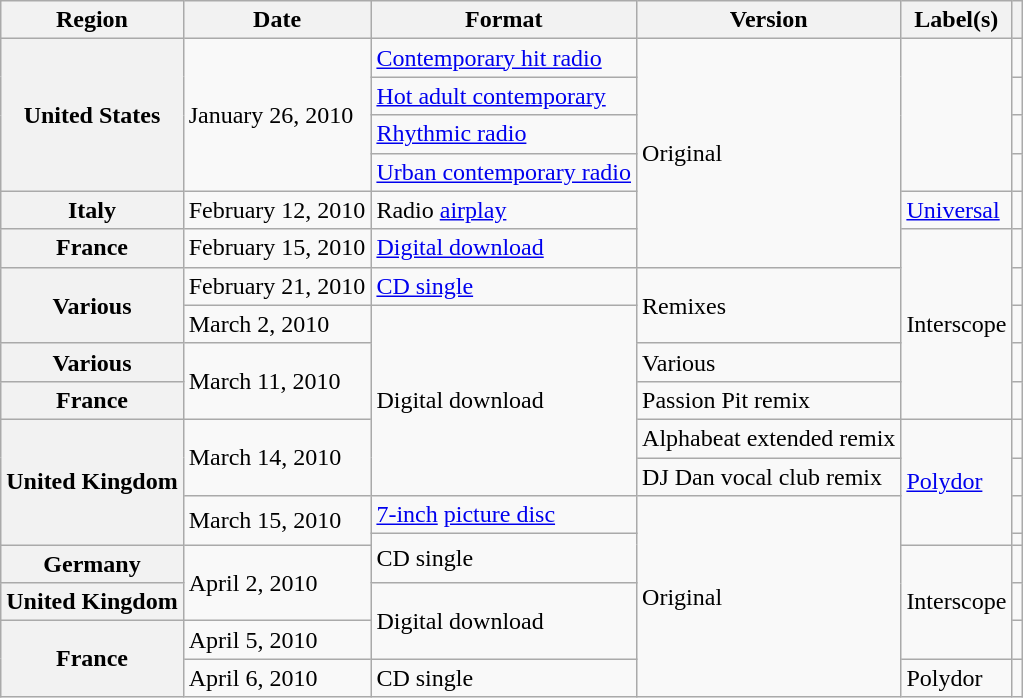<table class="wikitable plainrowheaders">
<tr>
<th scope="col">Region</th>
<th scope="col">Date</th>
<th scope="col">Format</th>
<th scope="col">Version</th>
<th scope="col">Label(s)</th>
<th scope="col"></th>
</tr>
<tr>
<th scope="row" rowspan="4">United States</th>
<td rowspan="4">January 26, 2010</td>
<td><a href='#'>Contemporary hit radio</a></td>
<td rowspan="6">Original</td>
<td rowspan="4"></td>
<td style="text-align:center;"></td>
</tr>
<tr>
<td><a href='#'>Hot adult contemporary</a></td>
<td style="text-align:center;"></td>
</tr>
<tr>
<td><a href='#'>Rhythmic radio</a></td>
<td style="text-align:center;"></td>
</tr>
<tr>
<td><a href='#'>Urban contemporary radio</a></td>
<td style="text-align:center;"></td>
</tr>
<tr>
<th scope="row">Italy</th>
<td>February 12, 2010</td>
<td>Radio <a href='#'>airplay</a></td>
<td><a href='#'>Universal</a></td>
<td style="text-align:center;"></td>
</tr>
<tr>
<th scope="row">France</th>
<td>February 15, 2010</td>
<td><a href='#'>Digital download</a></td>
<td rowspan="5">Interscope</td>
<td style="text-align:center;"></td>
</tr>
<tr>
<th scope="row" rowspan="2">Various</th>
<td>February 21, 2010</td>
<td><a href='#'>CD single</a></td>
<td rowspan="2">Remixes</td>
<td style="text-align:center;"></td>
</tr>
<tr>
<td>March 2, 2010</td>
<td rowspan="5">Digital download</td>
<td style="text-align:center;"></td>
</tr>
<tr>
<th scope="row">Various</th>
<td rowspan="2">March 11, 2010</td>
<td>Various</td>
<td style="text-align:center;"></td>
</tr>
<tr>
<th scope="row">France</th>
<td>Passion Pit remix</td>
<td style="text-align:center;"></td>
</tr>
<tr>
<th scope="row" rowspan="4">United Kingdom</th>
<td rowspan="2">March 14, 2010</td>
<td>Alphabeat extended remix</td>
<td rowspan="4"><a href='#'>Polydor</a></td>
<td style="text-align:center;"></td>
</tr>
<tr>
<td>DJ Dan vocal club remix</td>
<td style="text-align:center;"></td>
</tr>
<tr>
<td rowspan="2">March 15, 2010</td>
<td><a href='#'>7-inch</a> <a href='#'>picture disc</a></td>
<td rowspan="6">Original</td>
<td style="text-align:center;"></td>
</tr>
<tr>
<td rowspan="2">CD single</td>
<td style="text-align:center;"></td>
</tr>
<tr>
<th scope="row">Germany</th>
<td rowspan="2">April 2, 2010</td>
<td rowspan="3">Interscope</td>
<td style="text-align:center;"></td>
</tr>
<tr>
<th scope="row">United Kingdom</th>
<td rowspan="2">Digital download</td>
<td style="text-align:center;"></td>
</tr>
<tr>
<th scope="row" rowspan="2">France</th>
<td>April 5, 2010</td>
<td style="text-align:center;"></td>
</tr>
<tr>
<td>April 6, 2010</td>
<td>CD single</td>
<td>Polydor</td>
<td style="text-align:center;"></td>
</tr>
</table>
